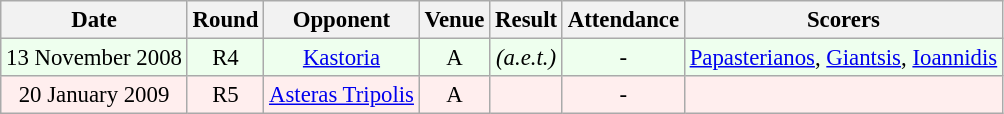<table class="wikitable sortable" style="font-size:95%; text-align:center">
<tr>
<th>Date</th>
<th>Round</th>
<th>Opponent</th>
<th>Venue</th>
<th>Result</th>
<th>Attendance</th>
<th>Scorers</th>
</tr>
<tr bgcolor = "#EEFFEE">
<td>13 November 2008</td>
<td>R4</td>
<td><a href='#'>Kastoria</a></td>
<td>A</td>
<td> <em>(a.e.t.)</em></td>
<td>-</td>
<td><a href='#'>Papasterianos</a>, <a href='#'>Giantsis</a>, <a href='#'>Ioannidis</a></td>
</tr>
<tr bgcolor = "#FFEEEE">
<td>20 January 2009</td>
<td>R5</td>
<td><a href='#'>Asteras Tripolis</a></td>
<td>A</td>
<td></td>
<td>-</td>
<td></td>
</tr>
</table>
